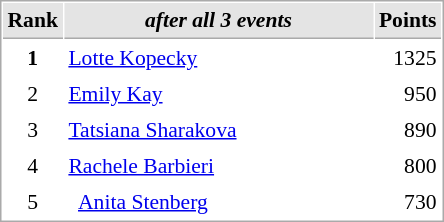<table cellspacing="1" cellpadding="3" style="border:1px solid #aaa; font-size:90%;">
<tr style="background:#e4e4e4;">
<th style="border-bottom:1px solid #aaa; width:10px;">Rank</th>
<th style="border-bottom:1px solid #aaa; width:200px; white-space:nowrap;"><em>after all 3 events</em> </th>
<th style="border-bottom:1px solid #aaa; width:20px;">Points</th>
</tr>
<tr>
<td style="text-align:center;"><strong>1</strong></td>
<td>  <a href='#'>Lotte Kopecky</a></td>
<td align="right">1325</td>
</tr>
<tr>
<td style="text-align:center;">2</td>
<td> <a href='#'>Emily Kay</a></td>
<td align="right">950</td>
</tr>
<tr>
<td style="text-align:center;">3</td>
<td> <a href='#'>Tatsiana Sharakova</a></td>
<td align="right">890</td>
</tr>
<tr>
<td style="text-align:center;">4</td>
<td> <a href='#'>Rachele Barbieri</a></td>
<td align="right">800</td>
</tr>
<tr>
<td style="text-align:center;">5</td>
<td>  <a href='#'>Anita Stenberg</a></td>
<td align="right">730</td>
</tr>
</table>
